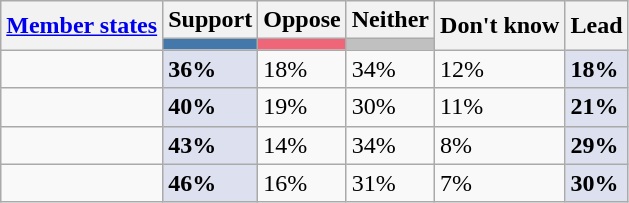<table class="wikitable">
<tr>
<th rowspan="2"><a href='#'>Member states</a></th>
<th>Support</th>
<th>Oppose</th>
<th>Neither</th>
<th rowspan="2">Don't know</th>
<th rowspan="2">Lead</th>
</tr>
<tr>
<th data-sort-type="number" style="background:#4477AA;"></th>
<th data-sort-type="number" style="background:#EE6677;"></th>
<th data-sort-type="number" style="background:silver;"></th>
</tr>
<tr>
<td></td>
<td style="background:#DDE0EE;color:#000000;"><strong>36%</strong></td>
<td>18%</td>
<td>34%</td>
<td>12%</td>
<td style="background:#DDE0EE;color:#000000;"><strong>18%</strong></td>
</tr>
<tr>
<td></td>
<td style="background:#DDE0EE;color:#000000;"><strong>40%</strong></td>
<td>19%</td>
<td>30%</td>
<td>11%</td>
<td style="background:#DDE0EE;color:#000000;"><strong>21%</strong></td>
</tr>
<tr>
<td></td>
<td style="background:#DDE0EE;color:#000000;"><strong>43%</strong></td>
<td>14%</td>
<td>34%</td>
<td>8%</td>
<td style="background:#DDE0EE;color:#000000;"><strong>29%</strong></td>
</tr>
<tr>
<td></td>
<td style="background:#DDE0EE;color:#000000;"><strong>46%</strong></td>
<td>16%</td>
<td>31%</td>
<td>7%</td>
<td style="background:#DDE0EE;color:#000000;"><strong>30%</strong></td>
</tr>
</table>
